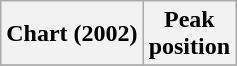<table class="wikitable plainrowheaders" style="text-align:center">
<tr>
<th scope="col">Chart (2002)</th>
<th scope="col">Peak<br>position</th>
</tr>
<tr>
</tr>
</table>
